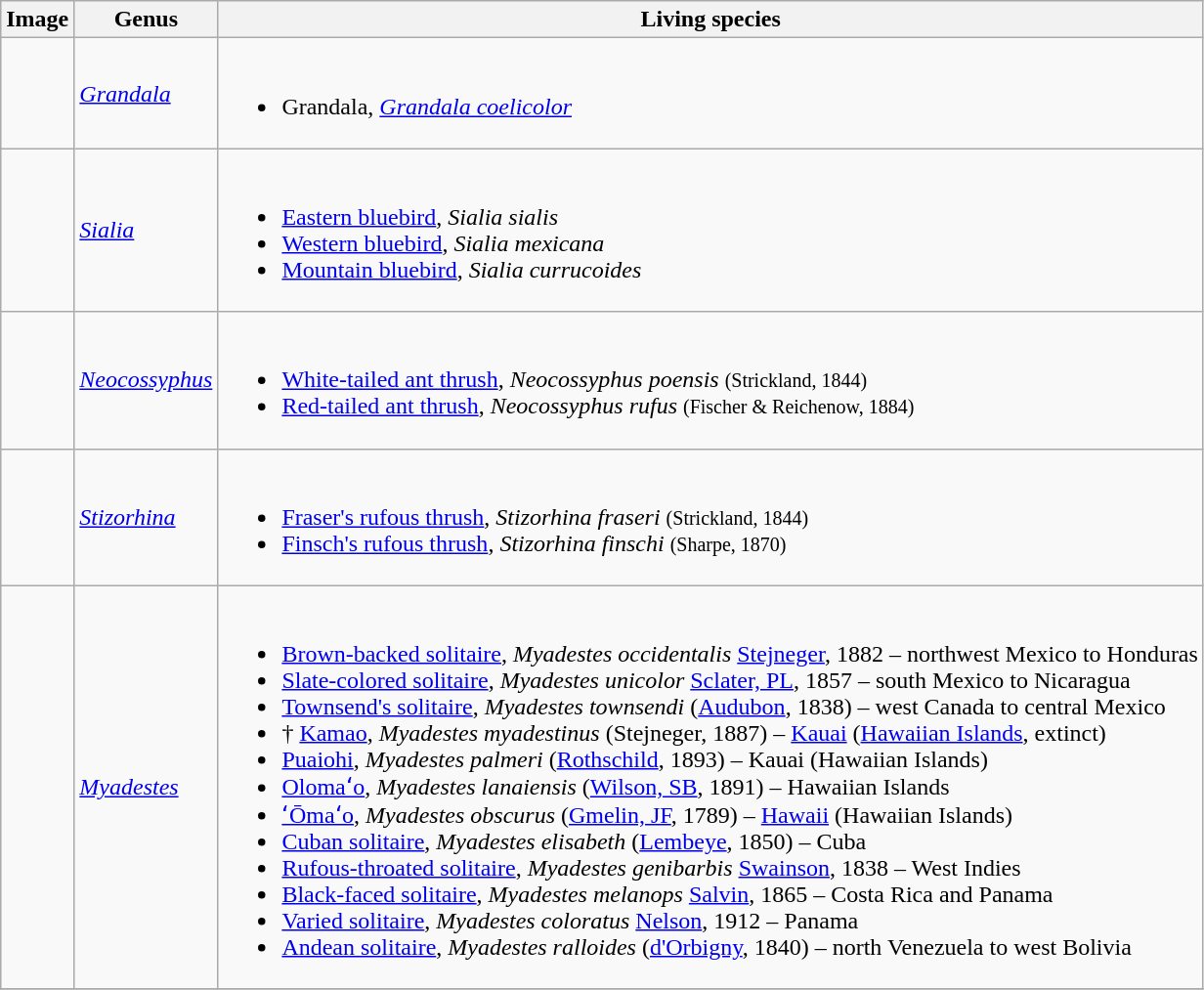<table class="wikitable">
<tr>
<th>Image</th>
<th>Genus</th>
<th>Living species</th>
</tr>
<tr>
<td></td>
<td><em><a href='#'>Grandala</a></em> </td>
<td><br><ul><li>Grandala, <em><a href='#'>Grandala coelicolor</a></em></li></ul></td>
</tr>
<tr>
<td></td>
<td><em><a href='#'>Sialia</a></em> </td>
<td><br><ul><li><a href='#'>Eastern bluebird</a>, <em>Sialia sialis</em></li><li><a href='#'>Western bluebird</a>, <em>Sialia mexicana</em></li><li><a href='#'>Mountain bluebird</a>, <em>Sialia currucoides</em></li></ul></td>
</tr>
<tr>
<td></td>
<td><em><a href='#'>Neocossyphus</a></em> </td>
<td><br><ul><li><a href='#'>White-tailed ant thrush</a>, <em>Neocossyphus poensis</em> <small>(Strickland, 1844)</small></li><li><a href='#'>Red-tailed ant thrush</a>, <em>Neocossyphus rufus</em> <small>(Fischer & Reichenow, 1884)</small></li></ul></td>
</tr>
<tr>
<td></td>
<td><em><a href='#'>Stizorhina</a></em> </td>
<td><br><ul><li><a href='#'>Fraser's rufous thrush</a>, <em>Stizorhina fraseri</em> <small>(Strickland, 1844)</small></li><li><a href='#'>Finsch's rufous thrush</a>, <em>Stizorhina finschi</em> <small>(Sharpe, 1870)</small></li></ul></td>
</tr>
<tr>
<td></td>
<td><em><a href='#'>Myadestes</a></em> </td>
<td><br><ul><li><a href='#'>Brown-backed solitaire</a>, <em>Myadestes occidentalis</em> <a href='#'>Stejneger</a>, 1882 – northwest Mexico to Honduras</li><li><a href='#'>Slate-colored solitaire</a>, <em>Myadestes unicolor</em> <a href='#'>Sclater, PL</a>, 1857 – south Mexico to Nicaragua</li><li><a href='#'>Townsend's solitaire</a>, <em>Myadestes townsendi</em> (<a href='#'>Audubon</a>, 1838) – west Canada to central Mexico</li><li>† <a href='#'>Kamao</a>, <em>Myadestes myadestinus</em> (Stejneger, 1887) – <a href='#'>Kauai</a> (<a href='#'>Hawaiian Islands</a>, extinct)</li><li><a href='#'>Puaiohi</a>, <em>Myadestes palmeri</em> (<a href='#'>Rothschild</a>, 1893) – Kauai (Hawaiian Islands)</li><li><a href='#'>Olomaʻo</a>, <em>Myadestes lanaiensis</em> (<a href='#'>Wilson, SB</a>, 1891) – Hawaiian Islands</li><li><a href='#'>ʻŌmaʻo</a>, <em>Myadestes obscurus</em> (<a href='#'>Gmelin, JF</a>, 1789) – <a href='#'>Hawaii</a> (Hawaiian Islands)</li><li><a href='#'>Cuban solitaire</a>, <em>Myadestes elisabeth</em> (<a href='#'>Lembeye</a>, 1850) – Cuba</li><li><a href='#'>Rufous-throated solitaire</a>, <em>Myadestes genibarbis</em> <a href='#'>Swainson</a>, 1838 – West Indies</li><li><a href='#'>Black-faced solitaire</a>, <em>Myadestes melanops</em> <a href='#'>Salvin</a>, 1865 – Costa Rica and Panama</li><li><a href='#'>Varied solitaire</a>, <em>Myadestes coloratus</em> <a href='#'>Nelson</a>, 1912 – Panama</li><li><a href='#'>Andean solitaire</a>, <em>Myadestes ralloides</em> (<a href='#'>d'Orbigny</a>, 1840) – north Venezuela to west Bolivia</li></ul></td>
</tr>
<tr>
</tr>
</table>
